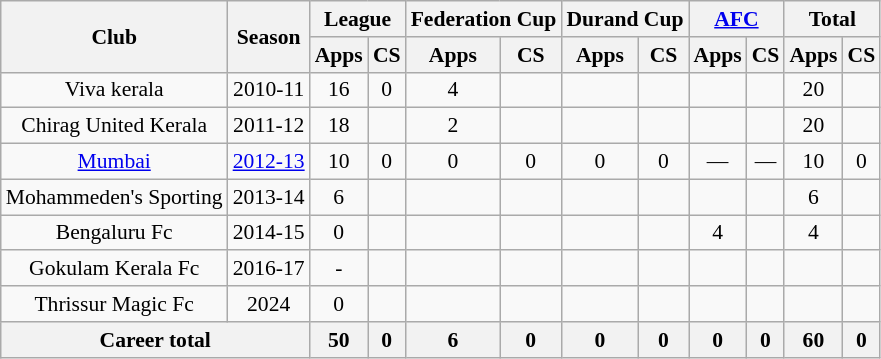<table class="wikitable" style="font-size:90%; text-align:center;">
<tr>
<th rowspan="2">Club</th>
<th rowspan="2">Season</th>
<th colspan="2">League</th>
<th colspan="2">Federation Cup</th>
<th colspan="2">Durand Cup</th>
<th colspan="2"><a href='#'>AFC</a></th>
<th colspan="2">Total</th>
</tr>
<tr>
<th>Apps</th>
<th>CS</th>
<th>Apps</th>
<th>CS</th>
<th>Apps</th>
<th>CS</th>
<th>Apps</th>
<th>CS</th>
<th>Apps</th>
<th>CS</th>
</tr>
<tr>
<td>Viva kerala</td>
<td>2010-11</td>
<td>16</td>
<td>0</td>
<td>4</td>
<td></td>
<td></td>
<td></td>
<td></td>
<td></td>
<td>20</td>
<td></td>
</tr>
<tr>
<td>Chirag United Kerala</td>
<td>2011-12</td>
<td>18</td>
<td></td>
<td>2</td>
<td></td>
<td></td>
<td></td>
<td></td>
<td></td>
<td>20</td>
<td></td>
</tr>
<tr>
<td rowspan="1"><a href='#'>Mumbai</a></td>
<td><a href='#'>2012-13</a></td>
<td>10</td>
<td>0</td>
<td>0</td>
<td>0</td>
<td>0</td>
<td>0</td>
<td>—</td>
<td>—</td>
<td>10</td>
<td>0</td>
</tr>
<tr>
<td>Mohammeden's Sporting</td>
<td>2013-14</td>
<td>6</td>
<td></td>
<td></td>
<td></td>
<td></td>
<td></td>
<td></td>
<td></td>
<td>6</td>
<td></td>
</tr>
<tr>
<td>Bengaluru Fc</td>
<td>2014-15</td>
<td>0</td>
<td></td>
<td></td>
<td></td>
<td></td>
<td></td>
<td>4</td>
<td></td>
<td>4</td>
<td></td>
</tr>
<tr>
<td>Gokulam Kerala Fc</td>
<td>2016-17</td>
<td>-</td>
<td></td>
<td></td>
<td></td>
<td></td>
<td></td>
<td></td>
<td></td>
<td></td>
<td></td>
</tr>
<tr>
<td>Thrissur Magic Fc</td>
<td>2024</td>
<td>0</td>
<td></td>
<td></td>
<td></td>
<td></td>
<td></td>
<td></td>
<td></td>
<td></td>
<td></td>
</tr>
<tr>
<th colspan="2">Career total</th>
<th>50</th>
<th>0</th>
<th>6</th>
<th>0</th>
<th>0</th>
<th>0</th>
<th>0</th>
<th>0</th>
<th>60</th>
<th>0</th>
</tr>
</table>
